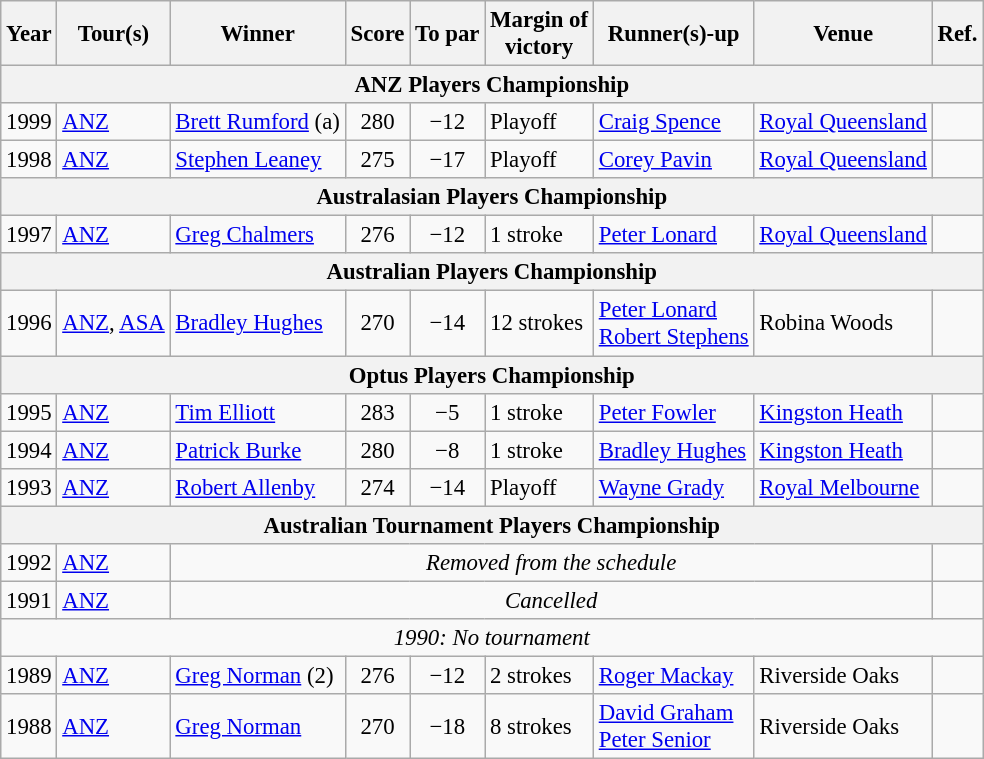<table class=wikitable style="font-size:95%">
<tr>
<th>Year</th>
<th>Tour(s)</th>
<th>Winner</th>
<th>Score</th>
<th>To par</th>
<th>Margin of<br>victory</th>
<th>Runner(s)-up</th>
<th>Venue</th>
<th>Ref.</th>
</tr>
<tr>
<th colspan=10>ANZ Players Championship</th>
</tr>
<tr>
<td>1999</td>
<td><a href='#'>ANZ</a></td>
<td> <a href='#'>Brett Rumford</a> (a)</td>
<td align=center>280</td>
<td align=center>−12</td>
<td>Playoff</td>
<td> <a href='#'>Craig Spence</a></td>
<td><a href='#'>Royal Queensland</a></td>
<td></td>
</tr>
<tr>
<td>1998</td>
<td><a href='#'>ANZ</a></td>
<td> <a href='#'>Stephen Leaney</a></td>
<td align=center>275</td>
<td align=center>−17</td>
<td>Playoff</td>
<td> <a href='#'>Corey Pavin</a></td>
<td><a href='#'>Royal Queensland</a></td>
<td></td>
</tr>
<tr>
<th colspan=10>Australasian Players Championship</th>
</tr>
<tr>
<td>1997</td>
<td><a href='#'>ANZ</a></td>
<td> <a href='#'>Greg Chalmers</a></td>
<td align=center>276</td>
<td align=center>−12</td>
<td>1 stroke</td>
<td> <a href='#'>Peter Lonard</a></td>
<td><a href='#'>Royal Queensland</a></td>
<td></td>
</tr>
<tr>
<th colspan=10>Australian Players Championship</th>
</tr>
<tr>
<td>1996</td>
<td><a href='#'>ANZ</a>, <a href='#'>ASA</a></td>
<td> <a href='#'>Bradley Hughes</a></td>
<td align=center>270</td>
<td align=center>−14</td>
<td>12 strokes</td>
<td> <a href='#'>Peter Lonard</a><br> <a href='#'>Robert Stephens</a></td>
<td>Robina Woods</td>
<td></td>
</tr>
<tr>
<th colspan=10>Optus Players Championship</th>
</tr>
<tr>
<td>1995</td>
<td><a href='#'>ANZ</a></td>
<td> <a href='#'>Tim Elliott</a></td>
<td align=center>283</td>
<td align=center>−5</td>
<td>1 stroke</td>
<td> <a href='#'>Peter Fowler</a></td>
<td><a href='#'>Kingston Heath</a></td>
<td></td>
</tr>
<tr>
<td>1994</td>
<td><a href='#'>ANZ</a></td>
<td> <a href='#'>Patrick Burke</a></td>
<td align=center>280</td>
<td align=center>−8</td>
<td>1 stroke</td>
<td> <a href='#'>Bradley Hughes</a></td>
<td><a href='#'>Kingston Heath</a></td>
<td></td>
</tr>
<tr>
<td>1993</td>
<td><a href='#'>ANZ</a></td>
<td> <a href='#'>Robert Allenby</a></td>
<td align=center>274</td>
<td align=center>−14</td>
<td>Playoff</td>
<td> <a href='#'>Wayne Grady</a></td>
<td><a href='#'>Royal Melbourne</a></td>
<td></td>
</tr>
<tr>
<th colspan=10>Australian Tournament Players Championship</th>
</tr>
<tr>
<td>1992</td>
<td><a href='#'>ANZ</a></td>
<td align=center colspan=6><em>Removed from the schedule</em></td>
<td></td>
</tr>
<tr>
<td>1991</td>
<td><a href='#'>ANZ</a></td>
<td align=center colspan=6><em>Cancelled</em></td>
<td></td>
</tr>
<tr>
<td align=center colspan=10><em>1990: No tournament</em></td>
</tr>
<tr>
<td>1989</td>
<td><a href='#'>ANZ</a></td>
<td> <a href='#'>Greg Norman</a> (2)</td>
<td align=center>276</td>
<td align=center>−12</td>
<td>2 strokes</td>
<td> <a href='#'>Roger Mackay</a></td>
<td>Riverside Oaks</td>
<td></td>
</tr>
<tr>
<td>1988</td>
<td><a href='#'>ANZ</a></td>
<td> <a href='#'>Greg Norman</a></td>
<td align=center>270</td>
<td align=center>−18</td>
<td>8 strokes</td>
<td> <a href='#'>David Graham</a><br> <a href='#'>Peter Senior</a></td>
<td>Riverside Oaks</td>
<td></td>
</tr>
</table>
